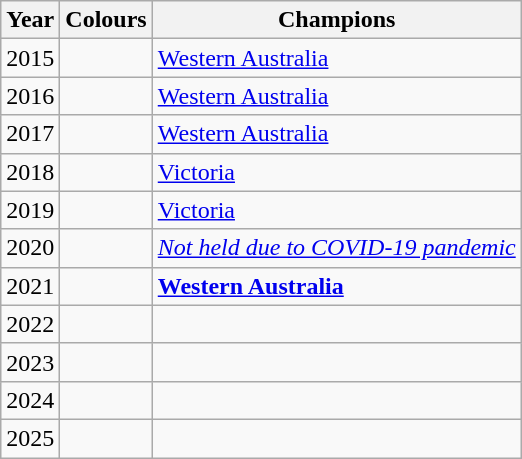<table class="wikitable">
<tr>
<th>Year</th>
<th>Colours</th>
<th>Champions</th>
</tr>
<tr>
<td>2015</td>
<td></td>
<td><a href='#'>Western Australia</a></td>
</tr>
<tr>
<td>2016</td>
<td></td>
<td><a href='#'>Western Australia</a></td>
</tr>
<tr>
<td>2017</td>
<td></td>
<td><a href='#'>Western Australia</a></td>
</tr>
<tr>
<td>2018</td>
<td></td>
<td><a href='#'>Victoria</a></td>
</tr>
<tr>
<td>2019</td>
<td></td>
<td><a href='#'>Victoria</a></td>
</tr>
<tr>
<td>2020</td>
<td></td>
<td><em><a href='#'>Not held due to COVID-19 pandemic</a></em></td>
</tr>
<tr>
<td>2021</td>
<td></td>
<td><a href='#'><strong>Western Australia</strong></a></td>
</tr>
<tr>
<td>2022</td>
<td></td>
<td></td>
</tr>
<tr>
<td>2023</td>
<td></td>
<td></td>
</tr>
<tr>
<td>2024</td>
<td></td>
<td></td>
</tr>
<tr>
<td>2025</td>
<td></td>
<td></td>
</tr>
</table>
